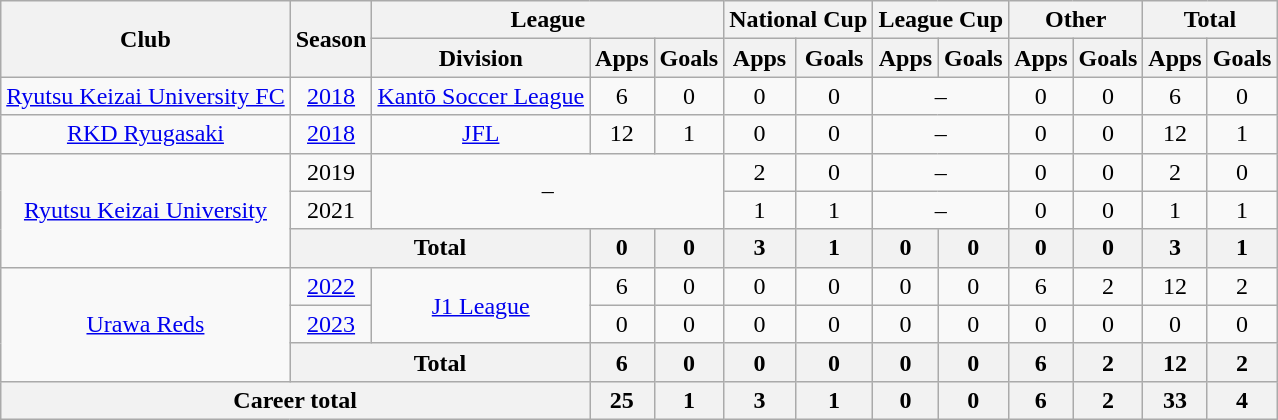<table class="wikitable" style="text-align: center">
<tr>
<th rowspan="2">Club</th>
<th rowspan="2">Season</th>
<th colspan="3">League</th>
<th colspan="2">National Cup</th>
<th colspan="2">League Cup</th>
<th colspan="2">Other</th>
<th colspan="2">Total</th>
</tr>
<tr>
<th>Division</th>
<th>Apps</th>
<th>Goals</th>
<th>Apps</th>
<th>Goals</th>
<th>Apps</th>
<th>Goals</th>
<th>Apps</th>
<th>Goals</th>
<th>Apps</th>
<th>Goals</th>
</tr>
<tr>
<td><a href='#'>Ryutsu Keizai University FC</a></td>
<td><a href='#'>2018</a></td>
<td><a href='#'>Kantō Soccer League</a></td>
<td>6</td>
<td>0</td>
<td>0</td>
<td>0</td>
<td colspan="2">–</td>
<td>0</td>
<td>0</td>
<td>6</td>
<td>0</td>
</tr>
<tr>
<td><a href='#'>RKD Ryugasaki</a></td>
<td><a href='#'>2018</a></td>
<td><a href='#'>JFL</a></td>
<td>12</td>
<td>1</td>
<td>0</td>
<td>0</td>
<td colspan="2">–</td>
<td>0</td>
<td>0</td>
<td>12</td>
<td>1</td>
</tr>
<tr>
<td rowspan="3"><a href='#'>Ryutsu Keizai University</a></td>
<td>2019</td>
<td colspan="3" rowspan="2">–</td>
<td>2</td>
<td>0</td>
<td colspan="2">–</td>
<td>0</td>
<td>0</td>
<td>2</td>
<td>0</td>
</tr>
<tr>
<td>2021</td>
<td>1</td>
<td>1</td>
<td colspan="2">–</td>
<td>0</td>
<td>0</td>
<td>1</td>
<td>1</td>
</tr>
<tr>
<th colspan=2>Total</th>
<th>0</th>
<th>0</th>
<th>3</th>
<th>1</th>
<th>0</th>
<th>0</th>
<th>0</th>
<th>0</th>
<th>3</th>
<th>1</th>
</tr>
<tr>
<td rowspan="3"><a href='#'>Urawa Reds</a></td>
<td><a href='#'>2022</a></td>
<td rowspan="2"><a href='#'>J1 League</a></td>
<td>6</td>
<td>0</td>
<td>0</td>
<td>0</td>
<td>0</td>
<td>0</td>
<td>6</td>
<td>2</td>
<td>12</td>
<td>2</td>
</tr>
<tr>
<td><a href='#'>2023</a></td>
<td>0</td>
<td>0</td>
<td>0</td>
<td>0</td>
<td>0</td>
<td>0</td>
<td>0</td>
<td>0</td>
<td>0</td>
<td>0</td>
</tr>
<tr>
<th colspan=2>Total</th>
<th>6</th>
<th>0</th>
<th>0</th>
<th>0</th>
<th>0</th>
<th>0</th>
<th>6</th>
<th>2</th>
<th>12</th>
<th>2</th>
</tr>
<tr>
<th colspan=3>Career total</th>
<th>25</th>
<th>1</th>
<th>3</th>
<th>1</th>
<th>0</th>
<th>0</th>
<th>6</th>
<th>2</th>
<th>33</th>
<th>4</th>
</tr>
</table>
